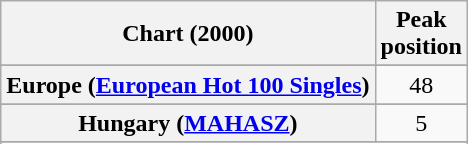<table class="wikitable sortable plainrowheaders" style="text-align:center">
<tr>
<th scope="col">Chart (2000)</th>
<th scope="col">Peak<br>position</th>
</tr>
<tr>
</tr>
<tr>
<th scope="row">Europe (<a href='#'>European Hot 100 Singles</a>)</th>
<td>48</td>
</tr>
<tr>
</tr>
<tr>
<th scope="row">Hungary (<a href='#'>MAHASZ</a>)</th>
<td>5</td>
</tr>
<tr>
</tr>
<tr>
</tr>
<tr>
</tr>
<tr>
</tr>
<tr>
</tr>
<tr>
</tr>
<tr>
</tr>
</table>
